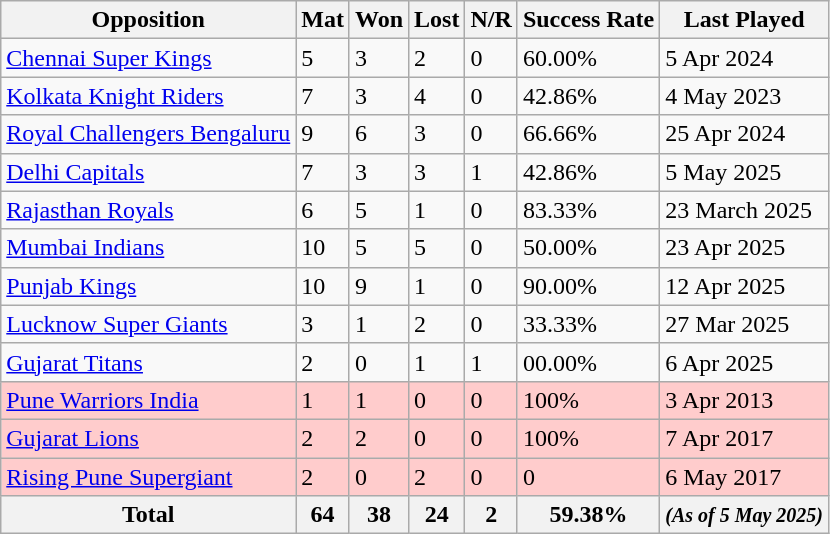<table class="wikitable sortable">
<tr>
<th>Opposition</th>
<th>Mat</th>
<th>Won</th>
<th>Lost</th>
<th>N/R</th>
<th>Success Rate</th>
<th>Last Played</th>
</tr>
<tr>
<td><a href='#'>Chennai Super Kings</a></td>
<td>5</td>
<td>3</td>
<td>2</td>
<td>0</td>
<td>60.00%</td>
<td>5 Apr 2024</td>
</tr>
<tr>
<td><a href='#'>Kolkata Knight Riders</a></td>
<td>7</td>
<td>3</td>
<td>4</td>
<td>0</td>
<td>42.86%</td>
<td>4 May 2023</td>
</tr>
<tr>
<td><a href='#'>Royal Challengers Bengaluru</a></td>
<td>9</td>
<td>6</td>
<td>3</td>
<td>0</td>
<td>66.66%</td>
<td>25 Apr 2024</td>
</tr>
<tr>
<td><a href='#'>Delhi Capitals</a></td>
<td>7</td>
<td>3</td>
<td>3</td>
<td>1</td>
<td>42.86%</td>
<td>5 May 2025</td>
</tr>
<tr>
<td><a href='#'>Rajasthan Royals</a></td>
<td>6</td>
<td>5</td>
<td>1</td>
<td>0</td>
<td>83.33%</td>
<td>23 March 2025</td>
</tr>
<tr>
<td><a href='#'>Mumbai Indians</a></td>
<td>10</td>
<td>5</td>
<td>5</td>
<td>0</td>
<td>50.00%</td>
<td>23 Apr 2025</td>
</tr>
<tr>
<td><a href='#'>Punjab Kings</a></td>
<td>10</td>
<td>9</td>
<td>1</td>
<td>0</td>
<td>90.00%</td>
<td>12 Apr 2025</td>
</tr>
<tr>
<td><a href='#'>Lucknow Super Giants</a></td>
<td>3</td>
<td>1</td>
<td>2</td>
<td>0</td>
<td>33.33%</td>
<td>27 Mar 2025</td>
</tr>
<tr>
<td><a href='#'>Gujarat Titans</a></td>
<td>2</td>
<td>0</td>
<td>1</td>
<td>1</td>
<td>00.00%</td>
<td>6 Apr 2025</td>
</tr>
<tr style="background:#fcc;">
<td><a href='#'>Pune Warriors India</a></td>
<td>1</td>
<td>1</td>
<td>0</td>
<td>0</td>
<td>100%</td>
<td>3 Apr 2013</td>
</tr>
<tr style="background:#fcc;">
<td><a href='#'>Gujarat Lions</a></td>
<td>2</td>
<td>2</td>
<td>0</td>
<td>0</td>
<td>100%</td>
<td>7 Apr 2017</td>
</tr>
<tr style="background:#fcc;">
<td><a href='#'>Rising Pune Supergiant</a></td>
<td>2</td>
<td>0</td>
<td>2</td>
<td>0</td>
<td>0</td>
<td>6 May 2017</td>
</tr>
<tr>
<th align="center"><strong>Total</strong></th>
<th align="center"><strong>64</strong></th>
<th align="center"><strong>38</strong></th>
<th align="center"><strong>24</strong></th>
<th align="center"><strong>2</strong></th>
<th align="center">59.38%</th>
<th><em><small>(As of 5 May 2025)</small></em></th>
</tr>
</table>
